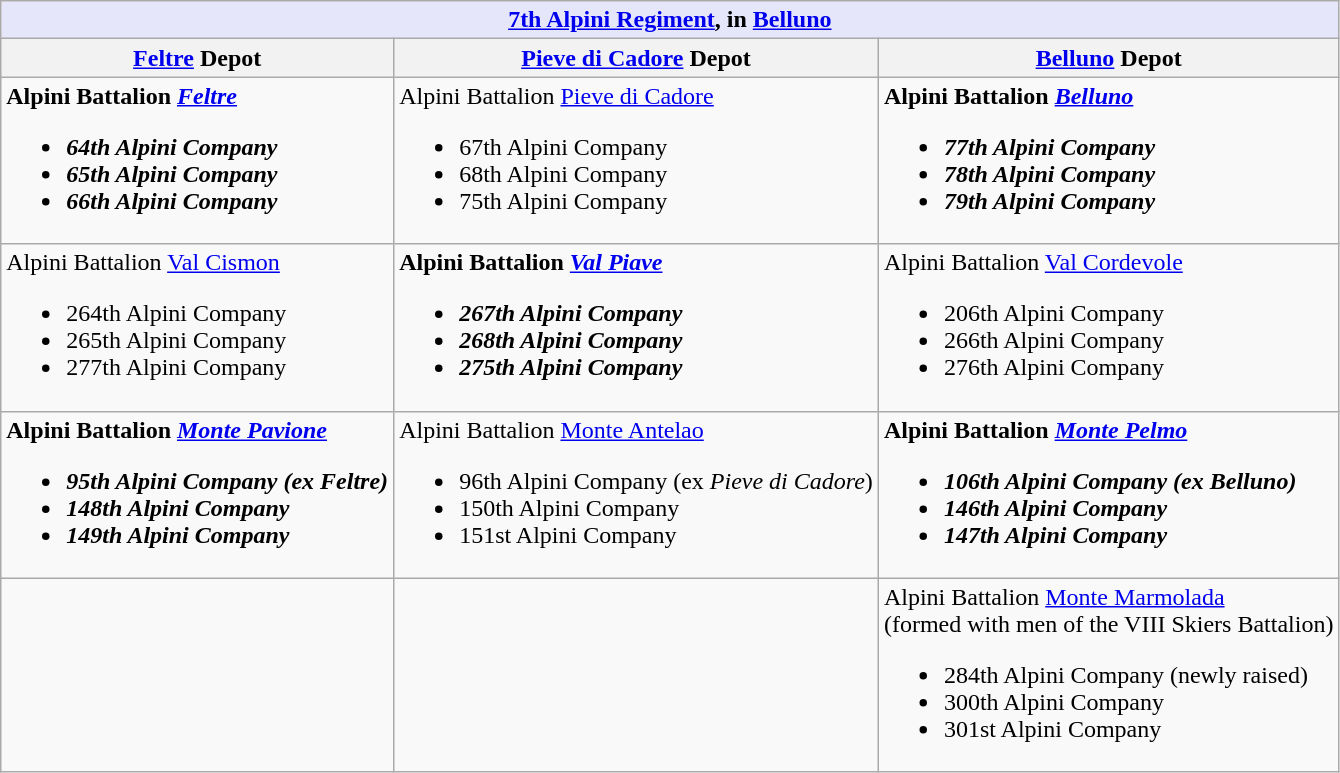<table class="wikitable">
<tr>
<th style="align: center; background: lavender;" colspan="3"><strong><a href='#'>7th Alpini Regiment</a></strong>, in <a href='#'>Belluno</a></th>
</tr>
<tr>
<th><a href='#'>Feltre</a> Depot</th>
<th><a href='#'>Pieve di Cadore</a> Depot</th>
<th><a href='#'>Belluno</a> Depot</th>
</tr>
<tr style="vertical-align: top;">
<td> <strong>Alpini Battalion <em><a href='#'>Feltre</a><strong><em><br><ul><li> 64th Alpini Company</li><li> 65th Alpini Company</li><li> 66th Alpini Company</li></ul></td>
<td> </strong>Alpini Battalion </em><a href='#'>Pieve di Cadore</a></em></strong><br><ul><li> 67th Alpini Company</li><li> 68th Alpini Company</li><li> 75th Alpini Company</li></ul></td>
<td> <strong>Alpini Battalion <em><a href='#'>Belluno</a><strong><em><br><ul><li> 77th Alpini Company</li><li> 78th Alpini Company</li><li> 79th Alpini Company</li></ul></td>
</tr>
<tr style="vertical-align: top;">
<td> </strong>Alpini Battalion </em><a href='#'>Val Cismon</a></em></strong><br><ul><li> 264th Alpini Company</li><li> 265th Alpini Company</li><li> 277th Alpini Company</li></ul></td>
<td> <strong>Alpini Battalion <em><a href='#'>Val Piave</a><strong><em><br><ul><li> 267th Alpini Company</li><li> 268th Alpini Company</li><li> 275th Alpini Company</li></ul></td>
<td> </strong>Alpini Battalion </em><a href='#'>Val Cordevole</a></em></strong><br><ul><li> 206th Alpini Company</li><li> 266th Alpini Company</li><li> 276th Alpini Company</li></ul></td>
</tr>
<tr style="vertical-align: top;">
<td> <strong>Alpini Battalion <em><a href='#'>Monte Pavione</a><strong><em><br><ul><li> 95th Alpini Company (ex </em>Feltre<em>)</li><li> 148th Alpini Company</li><li> 149th Alpini Company</li></ul></td>
<td> </strong>Alpini Battalion </em><a href='#'>Monte Antelao</a></em></strong><br><ul><li> 96th Alpini Company (ex <em>Pieve di Cadore</em>)</li><li> 150th Alpini Company</li><li> 151st Alpini Company</li></ul></td>
<td> <strong>Alpini Battalion <em><a href='#'>Monte Pelmo</a><strong><em><br><ul><li> 106th Alpini Company (ex </em>Belluno<em>)</li><li> 146th Alpini Company</li><li> 147th Alpini Company</li></ul></td>
</tr>
<tr style="vertical-align: top;">
<td></td>
<td></td>
<td> </strong>Alpini Battalion </em><a href='#'>Monte Marmolada</a></em></strong><br>(formed with men of the VIII Skiers Battalion)<br><ul><li> 284th Alpini Company (newly raised)</li><li> 300th Alpini Company</li><li> 301st Alpini Company</li></ul></td>
</tr>
</table>
